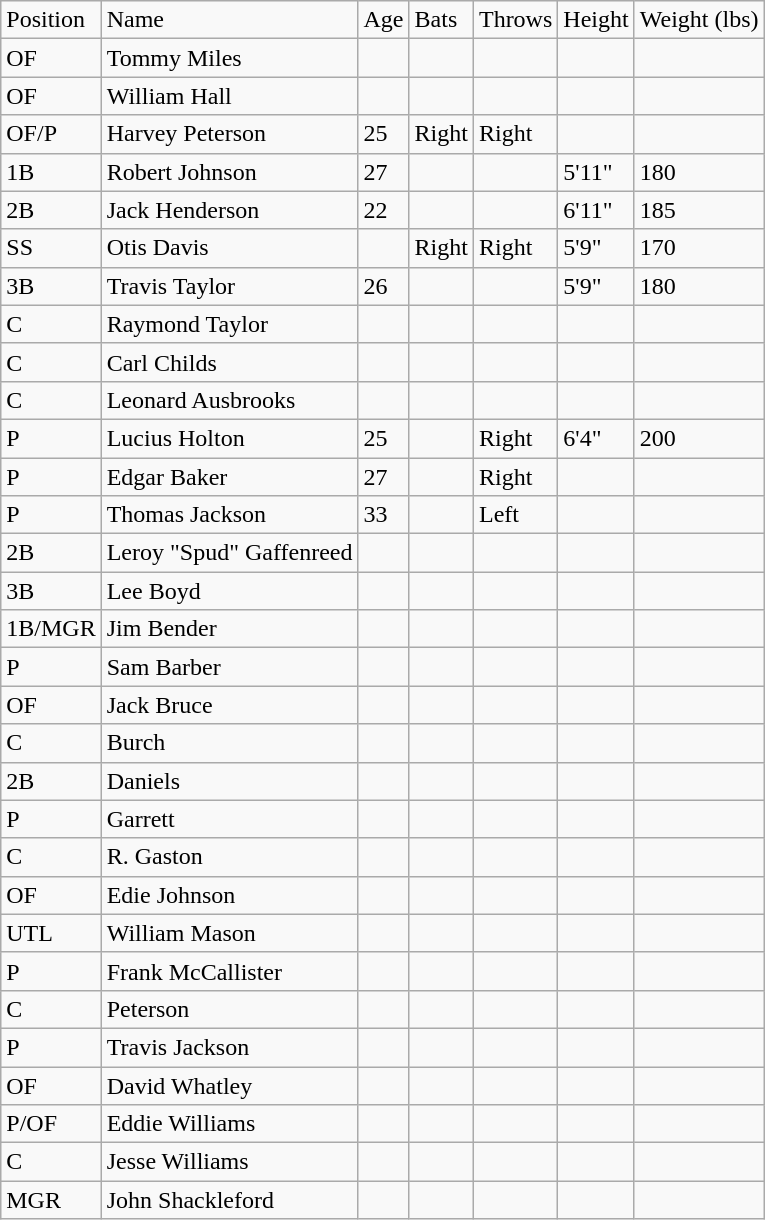<table class="wikitable sortable">
<tr>
<td>Position</td>
<td>Name</td>
<td>Age</td>
<td>Bats</td>
<td>Throws</td>
<td>Height</td>
<td>Weight (lbs)</td>
</tr>
<tr>
<td>OF</td>
<td>Tommy Miles</td>
<td></td>
<td></td>
<td></td>
<td></td>
<td></td>
</tr>
<tr>
<td>OF</td>
<td>William Hall</td>
<td></td>
<td></td>
<td></td>
<td></td>
<td></td>
</tr>
<tr>
<td>OF/P</td>
<td>Harvey Peterson</td>
<td>25</td>
<td>Right</td>
<td>Right</td>
<td></td>
<td></td>
</tr>
<tr>
<td>1B</td>
<td>Robert Johnson</td>
<td>27</td>
<td></td>
<td></td>
<td>5'11"</td>
<td>180</td>
</tr>
<tr>
<td>2B</td>
<td>Jack Henderson</td>
<td>22</td>
<td></td>
<td></td>
<td>6'11"</td>
<td>185</td>
</tr>
<tr>
<td>SS</td>
<td>Otis Davis</td>
<td></td>
<td>Right</td>
<td>Right</td>
<td>5'9"</td>
<td>170</td>
</tr>
<tr>
<td>3B</td>
<td>Travis Taylor</td>
<td>26</td>
<td></td>
<td></td>
<td>5'9"</td>
<td>180</td>
</tr>
<tr>
<td>C</td>
<td>Raymond Taylor</td>
<td></td>
<td></td>
<td></td>
<td></td>
<td></td>
</tr>
<tr>
<td>C</td>
<td>Carl Childs</td>
<td></td>
<td></td>
<td></td>
<td></td>
<td></td>
</tr>
<tr>
<td>C</td>
<td>Leonard Ausbrooks</td>
<td></td>
<td></td>
<td></td>
<td></td>
<td></td>
</tr>
<tr>
<td>P</td>
<td>Lucius Holton</td>
<td>25</td>
<td></td>
<td>Right</td>
<td>6'4"</td>
<td>200</td>
</tr>
<tr>
<td>P</td>
<td>Edgar Baker</td>
<td>27</td>
<td></td>
<td>Right</td>
<td></td>
<td></td>
</tr>
<tr>
<td>P</td>
<td>Thomas Jackson</td>
<td>33</td>
<td></td>
<td>Left</td>
<td></td>
<td></td>
</tr>
<tr>
<td>2B</td>
<td>Leroy "Spud" Gaffenreed</td>
<td></td>
<td></td>
<td></td>
<td></td>
<td></td>
</tr>
<tr>
<td>3B</td>
<td>Lee Boyd</td>
<td></td>
<td></td>
<td></td>
<td></td>
<td></td>
</tr>
<tr>
<td>1B/MGR</td>
<td>Jim Bender</td>
<td></td>
<td></td>
<td></td>
<td></td>
<td></td>
</tr>
<tr>
<td>P</td>
<td>Sam Barber</td>
<td></td>
<td></td>
<td></td>
<td></td>
<td></td>
</tr>
<tr>
<td>OF</td>
<td>Jack Bruce</td>
<td></td>
<td></td>
<td></td>
<td></td>
<td></td>
</tr>
<tr>
<td>C</td>
<td>Burch</td>
<td></td>
<td></td>
<td></td>
<td></td>
<td></td>
</tr>
<tr>
<td>2B</td>
<td>Daniels</td>
<td></td>
<td></td>
<td></td>
<td></td>
<td></td>
</tr>
<tr>
<td>P</td>
<td>Garrett</td>
<td></td>
<td></td>
<td></td>
<td></td>
<td></td>
</tr>
<tr>
<td>C</td>
<td>R. Gaston</td>
<td></td>
<td></td>
<td></td>
<td></td>
<td></td>
</tr>
<tr>
<td>OF</td>
<td>Edie Johnson</td>
<td></td>
<td></td>
<td></td>
<td></td>
<td></td>
</tr>
<tr>
<td>UTL</td>
<td>William Mason</td>
<td></td>
<td></td>
<td></td>
<td></td>
<td></td>
</tr>
<tr>
<td>P</td>
<td>Frank McCallister</td>
<td></td>
<td></td>
<td></td>
<td></td>
<td></td>
</tr>
<tr>
<td>C</td>
<td>Peterson</td>
<td></td>
<td></td>
<td></td>
<td></td>
<td></td>
</tr>
<tr>
<td>P</td>
<td>Travis Jackson</td>
<td></td>
<td></td>
<td></td>
<td></td>
<td></td>
</tr>
<tr>
<td>OF</td>
<td>David Whatley</td>
<td></td>
<td></td>
<td></td>
<td></td>
<td></td>
</tr>
<tr>
<td>P/OF</td>
<td>Eddie Williams</td>
<td></td>
<td></td>
<td></td>
<td></td>
<td></td>
</tr>
<tr>
<td>C</td>
<td>Jesse Williams</td>
<td></td>
<td></td>
<td></td>
<td></td>
<td></td>
</tr>
<tr>
<td>MGR</td>
<td>John Shackleford</td>
<td></td>
<td></td>
<td></td>
<td></td>
<td></td>
</tr>
</table>
